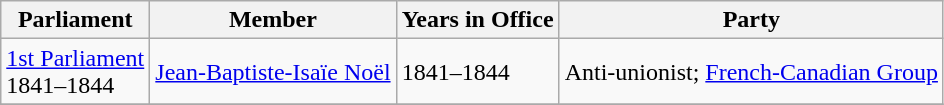<table class="wikitable">
<tr>
<th>Parliament</th>
<th>Member</th>
<th>Years in Office</th>
<th>Party</th>
</tr>
<tr>
<td><a href='#'>1st Parliament</a><br>1841–1844</td>
<td><a href='#'>Jean-Baptiste-Isaïe Noël</a></td>
<td>1841–1844</td>
<td>Anti-unionist; <a href='#'>French-Canadian Group</a></td>
</tr>
<tr>
</tr>
</table>
